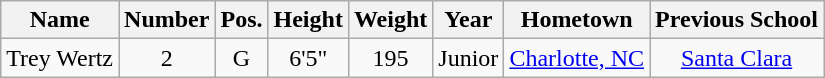<table class="wikitable sortable" border="1" style="text-align:center;">
<tr>
<th>Name</th>
<th>Number</th>
<th>Pos.</th>
<th>Height</th>
<th>Weight</th>
<th>Year</th>
<th>Hometown</th>
<th class="unsortable">Previous School</th>
</tr>
<tr>
<td>Trey Wertz</td>
<td>2</td>
<td>G</td>
<td>6'5"</td>
<td>195</td>
<td>Junior</td>
<td><a href='#'>Charlotte, NC</a></td>
<td><a href='#'>Santa Clara</a></td>
</tr>
</table>
